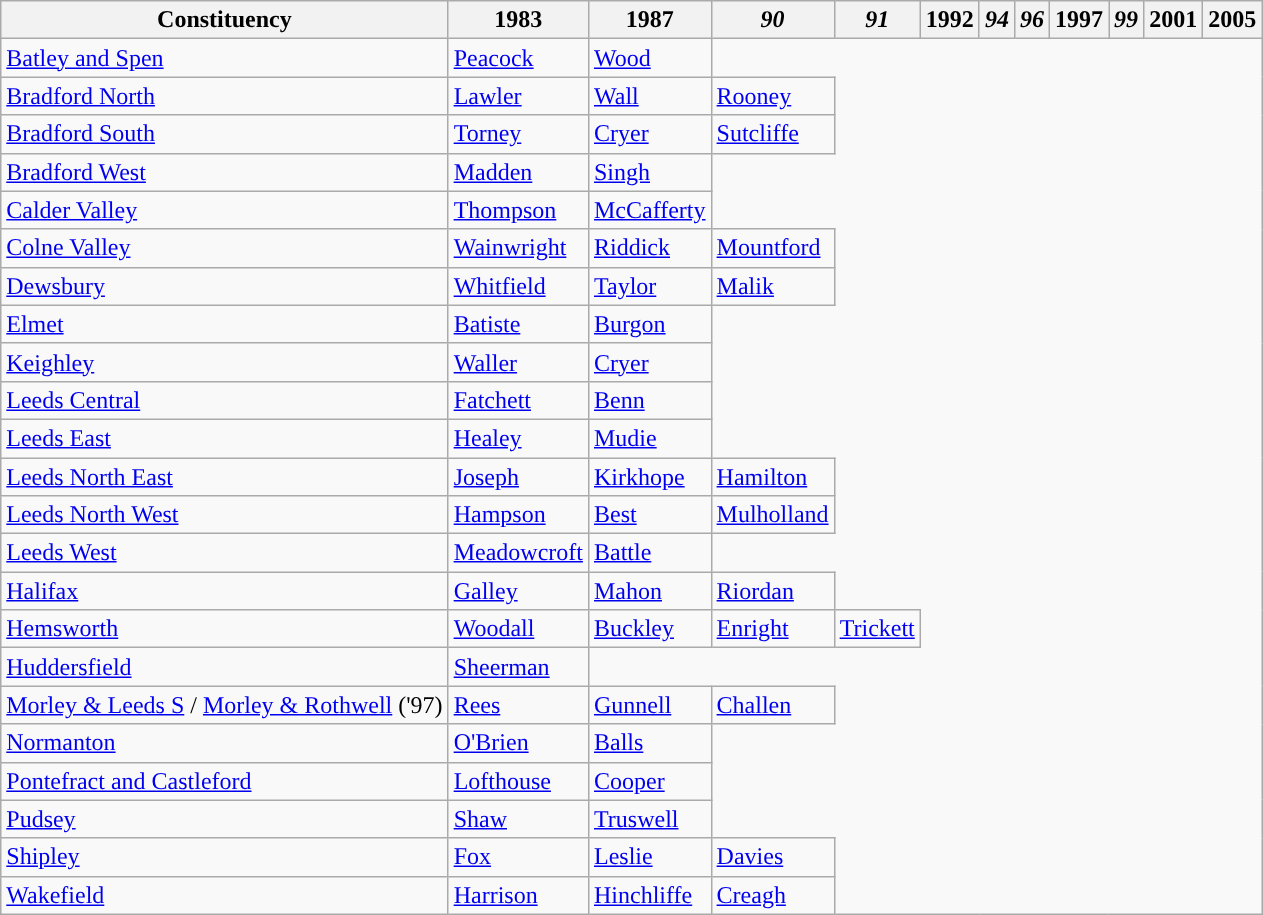<table class="wikitable">
<tr>
<th>Constituency</th>
<th>1983</th>
<th>1987</th>
<th><em>90</em></th>
<th><em>91</em></th>
<th>1992</th>
<th><em>94</em></th>
<th><em>96</em></th>
<th>1997</th>
<th><em>99</em></th>
<th>2001</th>
<th>2005</th>
</tr>
<tr>
<td><a href='#'>Batley and Spen</a></td>
<td><a href='#'>Peacock</a></td>
<td><a href='#'>Wood</a></td>
</tr>
<tr>
<td><a href='#'>Bradford North</a></td>
<td><a href='#'>Lawler</a></td>
<td><a href='#'>Wall</a></td>
<td><a href='#'>Rooney</a></td>
</tr>
<tr>
<td><a href='#'>Bradford South</a></td>
<td><a href='#'>Torney</a></td>
<td><a href='#'>Cryer</a></td>
<td><a href='#'>Sutcliffe</a></td>
</tr>
<tr>
<td><a href='#'>Bradford West</a></td>
<td><a href='#'>Madden</a></td>
<td><a href='#'>Singh</a></td>
</tr>
<tr>
<td><a href='#'>Calder Valley</a></td>
<td><a href='#'>Thompson</a></td>
<td><a href='#'>McCafferty</a></td>
</tr>
<tr>
<td><a href='#'>Colne Valley</a></td>
<td><a href='#'>Wainwright</a></td>
<td><a href='#'>Riddick</a></td>
<td><a href='#'>Mountford</a></td>
</tr>
<tr>
<td><a href='#'>Dewsbury</a></td>
<td><a href='#'>Whitfield</a></td>
<td><a href='#'>Taylor</a></td>
<td><a href='#'>Malik</a></td>
</tr>
<tr>
<td><a href='#'>Elmet</a></td>
<td><a href='#'>Batiste</a></td>
<td><a href='#'>Burgon</a></td>
</tr>
<tr>
<td><a href='#'>Keighley</a></td>
<td><a href='#'>Waller</a></td>
<td><a href='#'>Cryer</a></td>
</tr>
<tr>
<td><a href='#'>Leeds Central</a></td>
<td><a href='#'>Fatchett</a></td>
<td><a href='#'>Benn</a></td>
</tr>
<tr>
<td><a href='#'>Leeds East</a></td>
<td><a href='#'>Healey</a></td>
<td><a href='#'>Mudie</a></td>
</tr>
<tr>
<td><a href='#'>Leeds North East</a></td>
<td><a href='#'>Joseph</a></td>
<td><a href='#'>Kirkhope</a></td>
<td><a href='#'>Hamilton</a></td>
</tr>
<tr>
<td><a href='#'>Leeds North West</a></td>
<td><a href='#'>Hampson</a></td>
<td><a href='#'>Best</a></td>
<td><a href='#'>Mulholland</a></td>
</tr>
<tr>
<td><a href='#'>Leeds West</a></td>
<td><a href='#'>Meadowcroft</a></td>
<td><a href='#'>Battle</a></td>
</tr>
<tr>
<td><a href='#'>Halifax</a></td>
<td><a href='#'>Galley</a></td>
<td><a href='#'>Mahon</a></td>
<td><a href='#'>Riordan</a></td>
</tr>
<tr>
<td><a href='#'>Hemsworth</a></td>
<td><a href='#'>Woodall</a></td>
<td><a href='#'>Buckley</a></td>
<td><a href='#'>Enright</a></td>
<td><a href='#'>Trickett</a></td>
</tr>
<tr>
<td><a href='#'>Huddersfield</a></td>
<td><a href='#'>Sheerman</a></td>
</tr>
<tr>
<td><a href='#'>Morley & Leeds S</a> / <a href='#'>Morley & Rothwell</a> ('97)</td>
<td><a href='#'>Rees</a></td>
<td><a href='#'>Gunnell</a></td>
<td><a href='#'>Challen</a></td>
</tr>
<tr>
<td><a href='#'>Normanton</a></td>
<td><a href='#'>O'Brien</a></td>
<td><a href='#'>Balls</a></td>
</tr>
<tr>
<td><a href='#'>Pontefract and Castleford</a></td>
<td><a href='#'>Lofthouse</a></td>
<td><a href='#'>Cooper</a></td>
</tr>
<tr>
<td><a href='#'>Pudsey</a></td>
<td><a href='#'>Shaw</a></td>
<td><a href='#'>Truswell</a></td>
</tr>
<tr>
<td><a href='#'>Shipley</a></td>
<td><a href='#'>Fox</a></td>
<td><a href='#'>Leslie</a></td>
<td><a href='#'>Davies</a></td>
</tr>
<tr>
<td><a href='#'>Wakefield</a></td>
<td><a href='#'>Harrison</a></td>
<td><a href='#'>Hinchliffe</a></td>
<td><a href='#'>Creagh</a></td>
</tr>
</table>
